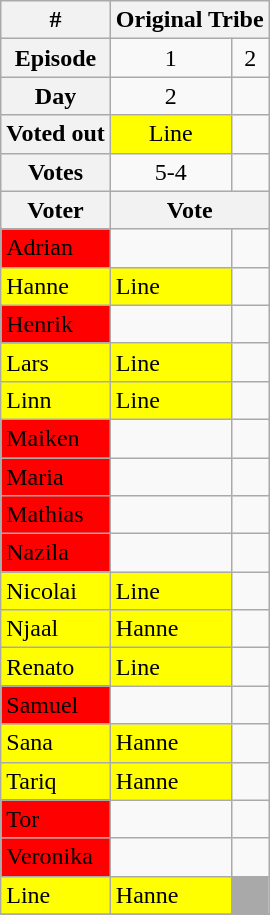<table class="wikitable" text-align:center;">
<tr>
<th colspan="1">#</th>
<th colspan="2">Original Tribe</th>
</tr>
<tr>
<th colspan="1" align="left">Episode</th>
<td align="center">1</td>
<td align="center">2</td>
</tr>
<tr>
<th colspan="1" align="left">Day</th>
<td align="center">2</td>
<td align="center"></td>
</tr>
<tr>
<th colspan="1" align="left">Voted out</th>
<td align="center" bgcolor="yellow">Line</td>
<td align="center" bgcolor=""></td>
</tr>
<tr>
<th colspan="1" align="left">Votes</th>
<td align="center">5-4</td>
<td align="center"></td>
</tr>
<tr>
<th colspan="1" align="left">Voter</th>
<th colspan="2" align="center">Vote</th>
</tr>
<tr>
<td align="left" bgcolor="red">Adrian</td>
<td></td>
<td></td>
</tr>
<tr>
<td align="left" bgcolor="yellow">Hanne</td>
<td bgcolor="yellow">Line</td>
<td></td>
</tr>
<tr>
<td align="left" bgcolor="red">Henrik</td>
<td></td>
<td></td>
</tr>
<tr>
<td align="left" bgcolor="yellow">Lars</td>
<td bgcolor="yellow">Line</td>
<td></td>
</tr>
<tr>
<td align="left" bgcolor="yellow">Linn</td>
<td bgcolor="yellow">Line</td>
<td></td>
</tr>
<tr>
<td align="left" bgcolor="red">Maiken</td>
<td></td>
<td></td>
</tr>
<tr>
<td align="left" bgcolor="red">Maria</td>
<td></td>
<td></td>
</tr>
<tr>
<td align="left" bgcolor="red">Mathias</td>
<td></td>
<td></td>
</tr>
<tr>
<td align="left" bgcolor="red">Nazila</td>
<td></td>
<td></td>
</tr>
<tr>
<td align="left" bgcolor="yellow">Nicolai</td>
<td bgcolor="yellow">Line</td>
<td></td>
</tr>
<tr>
<td align="left" bgcolor="yellow">Njaal</td>
<td bgcolor="yellow">Hanne</td>
<td></td>
</tr>
<tr>
<td align="left" bgcolor="yellow">Renato</td>
<td bgcolor="yellow">Line</td>
<td></td>
</tr>
<tr>
<td align="left" bgcolor="red">Samuel</td>
<td></td>
<td></td>
</tr>
<tr>
<td align="left" bgcolor="yellow">Sana</td>
<td bgcolor="yellow">Hanne</td>
<td></td>
</tr>
<tr>
<td align="left" bgcolor="yellow">Tariq</td>
<td bgcolor="yellow">Hanne</td>
<td></td>
</tr>
<tr>
<td align="left" bgcolor="red">Tor</td>
<td></td>
<td></td>
</tr>
<tr>
<td align="left" bgcolor="red">Veronika</td>
<td></td>
<td></td>
</tr>
<tr>
<td align="left" bgcolor="yellow">Line</td>
<td bgcolor="yellow">Hanne</td>
<td bgcolor="darkgrey"></td>
</tr>
<tr>
</tr>
</table>
